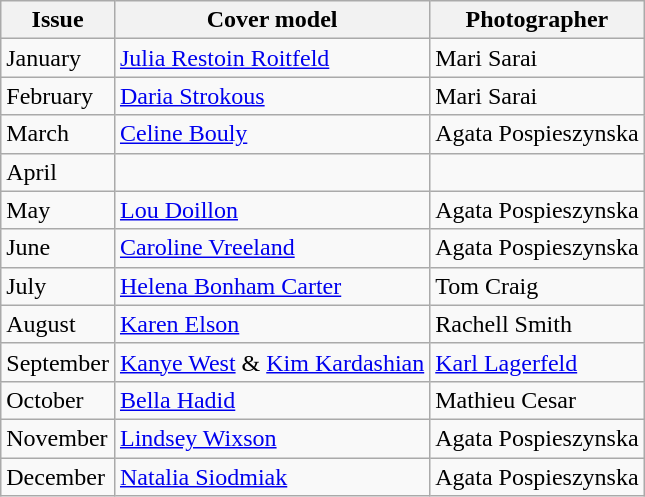<table class="sortable wikitable">
<tr>
<th>Issue</th>
<th>Cover model</th>
<th>Photographer</th>
</tr>
<tr>
<td>January</td>
<td><a href='#'>Julia Restoin Roitfeld</a></td>
<td>Mari Sarai</td>
</tr>
<tr>
<td>February</td>
<td><a href='#'>Daria Strokous</a></td>
<td>Mari Sarai</td>
</tr>
<tr>
<td>March</td>
<td><a href='#'>Celine Bouly</a></td>
<td>Agata Pospieszynska</td>
</tr>
<tr>
<td>April</td>
<td></td>
<td></td>
</tr>
<tr>
<td>May</td>
<td><a href='#'>Lou Doillon</a></td>
<td>Agata Pospieszynska</td>
</tr>
<tr>
<td>June</td>
<td><a href='#'>Caroline Vreeland</a></td>
<td>Agata Pospieszynska</td>
</tr>
<tr>
<td>July</td>
<td><a href='#'>Helena Bonham Carter</a></td>
<td>Tom Craig</td>
</tr>
<tr>
<td>August</td>
<td><a href='#'>Karen Elson</a></td>
<td>Rachell Smith</td>
</tr>
<tr>
<td>September</td>
<td><a href='#'>Kanye West</a> & <a href='#'>Kim Kardashian</a></td>
<td><a href='#'>Karl Lagerfeld</a></td>
</tr>
<tr>
<td>October</td>
<td><a href='#'>Bella Hadid</a></td>
<td>Mathieu Cesar</td>
</tr>
<tr>
<td>November</td>
<td><a href='#'>Lindsey Wixson</a></td>
<td>Agata Pospieszynska</td>
</tr>
<tr>
<td>December</td>
<td><a href='#'>Natalia Siodmiak</a></td>
<td>Agata Pospieszynska</td>
</tr>
</table>
